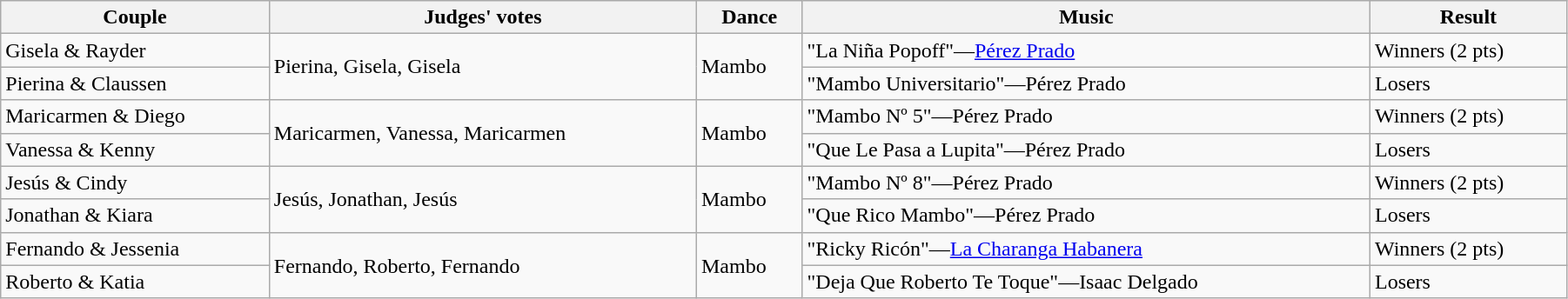<table class="wikitable sortable" style="width:95%;">
<tr>
<th>Couple</th>
<th>Judges' votes</th>
<th>Dance</th>
<th>Music</th>
<th>Result</th>
</tr>
<tr>
<td>Gisela & Rayder</td>
<td rowspan=2>Pierina, Gisela, Gisela</td>
<td rowspan=2>Mambo</td>
<td>"La Niña Popoff"—<a href='#'>Pérez Prado</a></td>
<td>Winners (2 pts)</td>
</tr>
<tr>
<td>Pierina & Claussen</td>
<td>"Mambo Universitario"—Pérez Prado</td>
<td>Losers</td>
</tr>
<tr>
<td>Maricarmen & Diego</td>
<td rowspan=2>Maricarmen, Vanessa, Maricarmen</td>
<td rowspan=2>Mambo</td>
<td>"Mambo Nº 5"—Pérez Prado</td>
<td>Winners (2 pts)</td>
</tr>
<tr>
<td>Vanessa & Kenny</td>
<td>"Que Le Pasa a Lupita"—Pérez Prado</td>
<td>Losers</td>
</tr>
<tr>
<td>Jesús & Cindy</td>
<td rowspan=2>Jesús, Jonathan, Jesús</td>
<td rowspan=2>Mambo</td>
<td>"Mambo Nº 8"—Pérez Prado</td>
<td>Winners (2 pts)</td>
</tr>
<tr>
<td>Jonathan & Kiara</td>
<td>"Que Rico Mambo"—Pérez Prado</td>
<td>Losers</td>
</tr>
<tr>
<td>Fernando & Jessenia</td>
<td rowspan=2>Fernando, Roberto, Fernando</td>
<td rowspan=2>Mambo</td>
<td>"Ricky Ricón"—<a href='#'>La Charanga Habanera</a></td>
<td>Winners (2 pts)</td>
</tr>
<tr>
<td>Roberto & Katia</td>
<td>"Deja Que Roberto Te Toque"—Isaac Delgado</td>
<td>Losers</td>
</tr>
</table>
